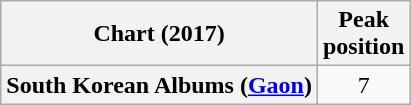<table class="wikitable plainrowheaders" style="text-align:center">
<tr>
<th scope="col">Chart (2017)</th>
<th scope="col">Peak<br>position</th>
</tr>
<tr>
<th scope="row">South Korean Albums (<a href='#'>Gaon</a>)</th>
<td>7</td>
</tr>
</table>
